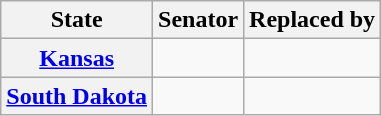<table class="wikitable sortable plainrowheaders">
<tr>
<th scope="col">State</th>
<th scope="col">Senator</th>
<th scope="col">Replaced by</th>
</tr>
<tr>
<th><a href='#'>Kansas</a></th>
<td></td>
<td></td>
</tr>
<tr>
<th><a href='#'>South Dakota</a></th>
<td></td>
<td></td>
</tr>
</table>
